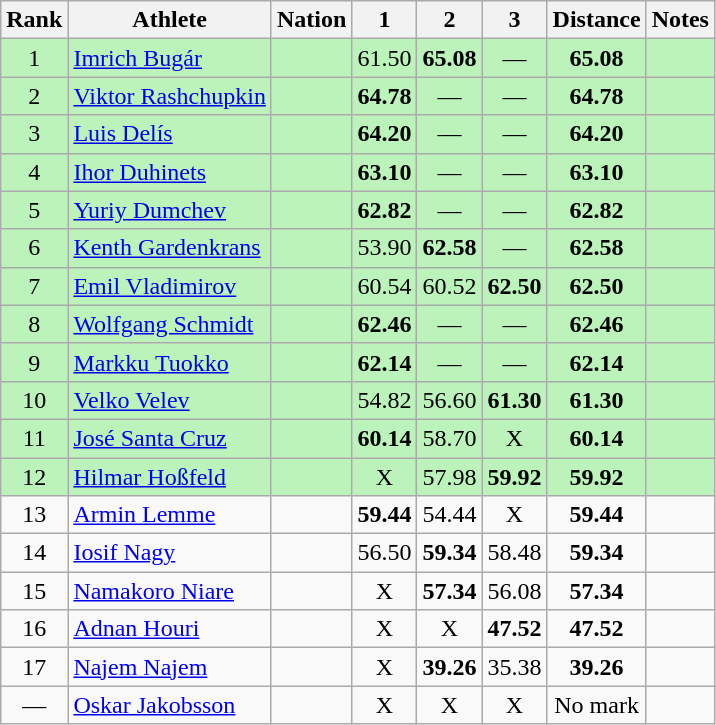<table class="wikitable sortable" style="text-align:center">
<tr>
<th>Rank</th>
<th>Athlete</th>
<th>Nation</th>
<th>1</th>
<th>2</th>
<th>3</th>
<th>Distance</th>
<th>Notes</th>
</tr>
<tr style="background:#bbf3bb;">
<td>1</td>
<td align=left><a href='#'>Imrich Bugár</a></td>
<td align=left></td>
<td>61.50</td>
<td><strong>65.08</strong></td>
<td data-sort-value=1.00>—</td>
<td><strong>65.08</strong></td>
<td></td>
</tr>
<tr style="background:#bbf3bb;">
<td>2</td>
<td align=left><a href='#'>Viktor Rashchupkin</a></td>
<td align=left></td>
<td><strong>64.78</strong></td>
<td data-sort-value=1.00>—</td>
<td data-sort-value=1.00>—</td>
<td><strong>64.78</strong></td>
<td></td>
</tr>
<tr style="background:#bbf3bb;">
<td>3</td>
<td align=left><a href='#'>Luis Delís</a></td>
<td align=left></td>
<td><strong>64.20</strong></td>
<td data-sort-value=1.00>—</td>
<td data-sort-value=1.00>—</td>
<td><strong>64.20</strong></td>
<td></td>
</tr>
<tr style="background:#bbf3bb;">
<td>4</td>
<td align=left><a href='#'>Ihor Duhinets</a></td>
<td align=left></td>
<td><strong>63.10</strong></td>
<td data-sort-value=1.00>—</td>
<td data-sort-value=1.00>—</td>
<td><strong>63.10</strong></td>
<td></td>
</tr>
<tr style="background:#bbf3bb;">
<td>5</td>
<td align=left><a href='#'>Yuriy Dumchev</a></td>
<td align=left></td>
<td><strong>62.82</strong></td>
<td data-sort-value=1.00>—</td>
<td data-sort-value=1.00>—</td>
<td><strong>62.82</strong></td>
<td></td>
</tr>
<tr style="background:#bbf3bb;">
<td>6</td>
<td align=left><a href='#'>Kenth Gardenkrans</a></td>
<td align=left></td>
<td>53.90</td>
<td><strong>62.58</strong></td>
<td data-sort-value=1.00>—</td>
<td><strong>62.58</strong></td>
<td></td>
</tr>
<tr style="background:#bbf3bb;">
<td>7</td>
<td align=left><a href='#'>Emil Vladimirov</a></td>
<td align=left></td>
<td>60.54</td>
<td>60.52</td>
<td><strong>62.50</strong></td>
<td><strong>62.50</strong></td>
<td></td>
</tr>
<tr style="background:#bbf3bb;">
<td>8</td>
<td align=left><a href='#'>Wolfgang Schmidt</a></td>
<td align=left></td>
<td><strong>62.46</strong></td>
<td data-sort-value=1.00>—</td>
<td data-sort-value=1.00>—</td>
<td><strong>62.46</strong></td>
<td></td>
</tr>
<tr style="background:#bbf3bb;">
<td>9</td>
<td align=left><a href='#'>Markku Tuokko</a></td>
<td align=left></td>
<td><strong>62.14</strong></td>
<td data-sort-value=1.00>—</td>
<td data-sort-value=1.00>—</td>
<td><strong>62.14</strong></td>
<td></td>
</tr>
<tr style="background:#bbf3bb;">
<td>10</td>
<td align=left><a href='#'>Velko Velev</a></td>
<td align=left></td>
<td>54.82</td>
<td>56.60</td>
<td><strong>61.30</strong></td>
<td><strong>61.30</strong></td>
<td></td>
</tr>
<tr style="background:#bbf3bb;">
<td>11</td>
<td align=left><a href='#'>José Santa Cruz</a></td>
<td align=left></td>
<td><strong>60.14</strong></td>
<td>58.70</td>
<td data-sort-value=1.00>X</td>
<td><strong>60.14</strong></td>
<td></td>
</tr>
<tr style="background:#bbf3bb;">
<td>12</td>
<td align=left><a href='#'>Hilmar Hoßfeld</a></td>
<td align=left></td>
<td data-sort-value=1.00>X</td>
<td>57.98</td>
<td><strong>59.92</strong></td>
<td><strong>59.92</strong></td>
<td></td>
</tr>
<tr>
<td>13</td>
<td align=left><a href='#'>Armin Lemme</a></td>
<td align=left></td>
<td><strong>59.44</strong></td>
<td>54.44</td>
<td data-sort-value=1.00>X</td>
<td><strong>59.44</strong></td>
<td></td>
</tr>
<tr>
<td>14</td>
<td align=left><a href='#'>Iosif Nagy</a></td>
<td align=left></td>
<td>56.50</td>
<td><strong>59.34</strong></td>
<td>58.48</td>
<td><strong>59.34</strong></td>
<td></td>
</tr>
<tr>
<td>15</td>
<td align=left><a href='#'>Namakoro Niare</a></td>
<td align=left></td>
<td data-sort-value=1.00>X</td>
<td><strong>57.34</strong></td>
<td>56.08</td>
<td><strong>57.34</strong></td>
<td></td>
</tr>
<tr>
<td>16</td>
<td align=left><a href='#'>Adnan Houri</a></td>
<td align=left></td>
<td data-sort-value=1.00>X</td>
<td data-sort-value=1.00>X</td>
<td><strong>47.52</strong></td>
<td><strong>47.52</strong></td>
<td></td>
</tr>
<tr>
<td>17</td>
<td align=left><a href='#'>Najem Najem</a></td>
<td align=left></td>
<td data-sort-value=1.00>X</td>
<td><strong>39.26</strong></td>
<td>35.38</td>
<td><strong>39.26</strong></td>
<td></td>
</tr>
<tr>
<td data-sort-value=18>—</td>
<td align=left><a href='#'>Oskar Jakobsson</a></td>
<td align=left></td>
<td data-sort-value=1.00>X</td>
<td data-sort-value=1.00>X</td>
<td data-sort-value=1.00>X</td>
<td data-sort-value=1.00>No mark</td>
<td></td>
</tr>
</table>
